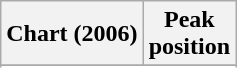<table class="wikitable sortable plainrowheaders" style="text-align:center">
<tr>
<th scope="col">Chart (2006)</th>
<th scope="col">Peak<br>position</th>
</tr>
<tr>
</tr>
<tr>
</tr>
<tr>
</tr>
</table>
